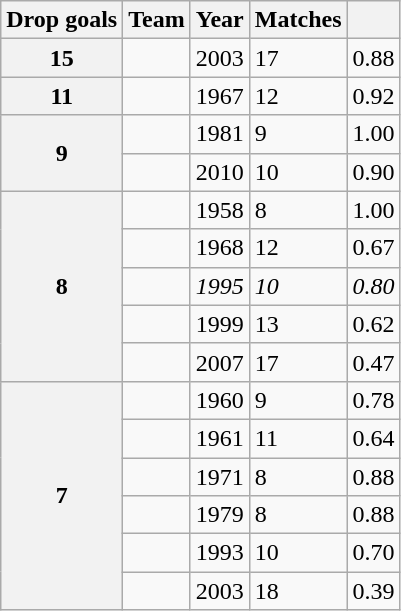<table class="wikitable sortable">
<tr>
<th>Drop goals</th>
<th>Team</th>
<th>Year</th>
<th>Matches</th>
<th></th>
</tr>
<tr>
<th>15</th>
<td></td>
<td>2003</td>
<td>17</td>
<td>0.88</td>
</tr>
<tr>
<th>11</th>
<td></td>
<td>1967</td>
<td>12</td>
<td>0.92</td>
</tr>
<tr>
<th rowspan="2">9</th>
<td></td>
<td>1981</td>
<td>9</td>
<td>1.00</td>
</tr>
<tr>
<td></td>
<td>2010</td>
<td>10</td>
<td>0.90</td>
</tr>
<tr>
<th rowspan=5>8</th>
<td></td>
<td>1958</td>
<td>8</td>
<td>1.00</td>
</tr>
<tr>
<td></td>
<td>1968</td>
<td>12</td>
<td>0.67</td>
</tr>
<tr>
<td><em></em></td>
<td><em>1995</em></td>
<td><em>10</em></td>
<td><em>0.80</em></td>
</tr>
<tr>
<td></td>
<td>1999</td>
<td>13</td>
<td>0.62</td>
</tr>
<tr>
<td></td>
<td>2007</td>
<td>17</td>
<td>0.47</td>
</tr>
<tr>
<th rowspan=6>7</th>
<td></td>
<td>1960</td>
<td>9</td>
<td>0.78</td>
</tr>
<tr>
<td></td>
<td>1961</td>
<td>11</td>
<td>0.64</td>
</tr>
<tr>
<td></td>
<td>1971</td>
<td>8</td>
<td>0.88</td>
</tr>
<tr>
<td></td>
<td>1979</td>
<td>8</td>
<td>0.88</td>
</tr>
<tr>
<td></td>
<td>1993</td>
<td>10</td>
<td>0.70</td>
</tr>
<tr>
<td></td>
<td>2003</td>
<td>18</td>
<td>0.39</td>
</tr>
</table>
